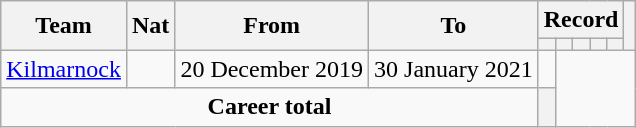<table class="wikitable" style="text-align: center">
<tr>
<th rowspan="2">Team</th>
<th rowspan="2">Nat</th>
<th rowspan="2">From</th>
<th rowspan="2">To</th>
<th colspan="5">Record</th>
<th rowspan=2></th>
</tr>
<tr>
<th></th>
<th></th>
<th></th>
<th></th>
<th></th>
</tr>
<tr>
<td align="left"><a href='#'>Kilmarnock</a></td>
<td align="center"></td>
<td align="center">20 December 2019</td>
<td align="center">30 January 2021<br></td>
<td></td>
</tr>
<tr>
<td colspan=4><strong>Career total</strong><br></td>
<th></th>
</tr>
</table>
